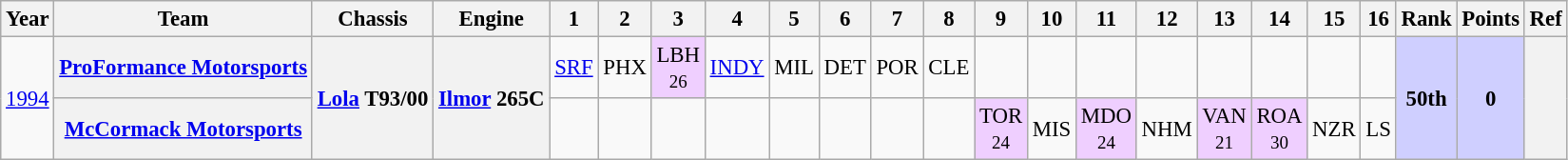<table class="wikitable" style="text-align:center; font-size:95%">
<tr>
<th>Year</th>
<th>Team</th>
<th>Chassis</th>
<th>Engine</th>
<th>1</th>
<th>2</th>
<th>3</th>
<th>4</th>
<th>5</th>
<th>6</th>
<th>7</th>
<th>8</th>
<th>9</th>
<th>10</th>
<th>11</th>
<th>12</th>
<th>13</th>
<th>14</th>
<th>15</th>
<th>16</th>
<th>Rank</th>
<th>Points</th>
<th>Ref</th>
</tr>
<tr>
<td rowspan=2><a href='#'>1994</a></td>
<th><a href='#'>ProFormance Motorsports</a></th>
<th rowspan=2><a href='#'>Lola</a> T93/00</th>
<th rowspan=2><a href='#'>Ilmor</a> 265C</th>
<td><a href='#'>SRF</a></td>
<td>PHX</td>
<td style="background:#EFCFFF;">LBH<br><small>26</small></td>
<td><a href='#'>INDY</a></td>
<td>MIL</td>
<td>DET</td>
<td>POR</td>
<td>CLE</td>
<td></td>
<td></td>
<td></td>
<td></td>
<td></td>
<td></td>
<td></td>
<td></td>
<td rowspan=2 style="background:#CFCFFF;"><strong>50th</strong></td>
<td rowspan=2 style="background:#CFCFFF;"><strong>0</strong></td>
<th rowspan=2></th>
</tr>
<tr>
<th><a href='#'>McCormack Motorsports</a></th>
<td></td>
<td></td>
<td></td>
<td></td>
<td></td>
<td></td>
<td></td>
<td></td>
<td style="background:#EFCFFF;">TOR<br><small>24</small></td>
<td>MIS</td>
<td style="background:#EFCFFF;">MDO<br><small>24</small></td>
<td>NHM</td>
<td style="background:#EFCFFF;">VAN<br><small>21</small></td>
<td style="background:#EFCFFF;">ROA<br><small>30</small></td>
<td>NZR</td>
<td>LS</td>
</tr>
</table>
